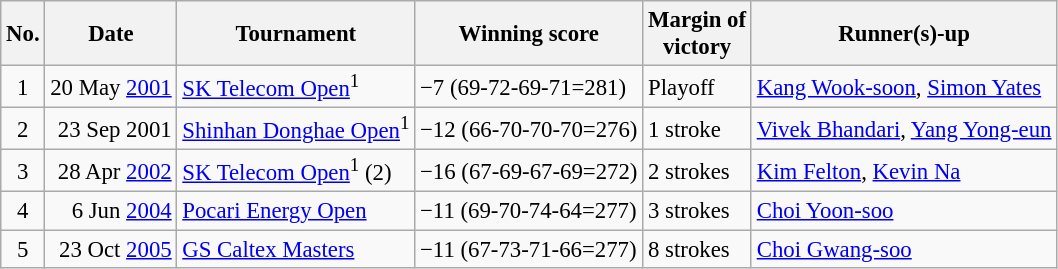<table class="wikitable" style="font-size:95%;">
<tr>
<th>No.</th>
<th>Date</th>
<th>Tournament</th>
<th>Winning score</th>
<th>Margin of<br>victory</th>
<th>Runner(s)-up</th>
</tr>
<tr>
<td align=center>1</td>
<td align=right>20 May <a href='#'>2001</a></td>
<td><a href='#'>SK Telecom Open</a><sup>1</sup></td>
<td>−7 (69-72-69-71=281)</td>
<td>Playoff</td>
<td> <a href='#'>Kang Wook-soon</a>,  <a href='#'>Simon Yates</a></td>
</tr>
<tr>
<td align=center>2</td>
<td align=right>23 Sep 2001</td>
<td><a href='#'>Shinhan Donghae Open</a><sup>1</sup></td>
<td>−12 (66-70-70-70=276)</td>
<td>1 stroke</td>
<td> <a href='#'>Vivek Bhandari</a>,  <a href='#'>Yang Yong-eun</a></td>
</tr>
<tr>
<td align=center>3</td>
<td align=right>28 Apr <a href='#'>2002</a></td>
<td><a href='#'>SK Telecom Open</a><sup>1</sup> (2)</td>
<td>−16 (67-69-67-69=272)</td>
<td>2 strokes</td>
<td> <a href='#'>Kim Felton</a>,  <a href='#'>Kevin Na</a></td>
</tr>
<tr>
<td align=center>4</td>
<td align=right>6 Jun <a href='#'>2004</a></td>
<td><a href='#'>Pocari Energy Open</a></td>
<td>−11 (69-70-74-64=277)</td>
<td>3 strokes</td>
<td> <a href='#'>Choi Yoon-soo</a></td>
</tr>
<tr>
<td align=center>5</td>
<td align=right>23 Oct <a href='#'>2005</a></td>
<td><a href='#'>GS Caltex Masters</a></td>
<td>−11 (67-73-71-66=277)</td>
<td>8 strokes</td>
<td> <a href='#'>Choi Gwang-soo</a></td>
</tr>
</table>
